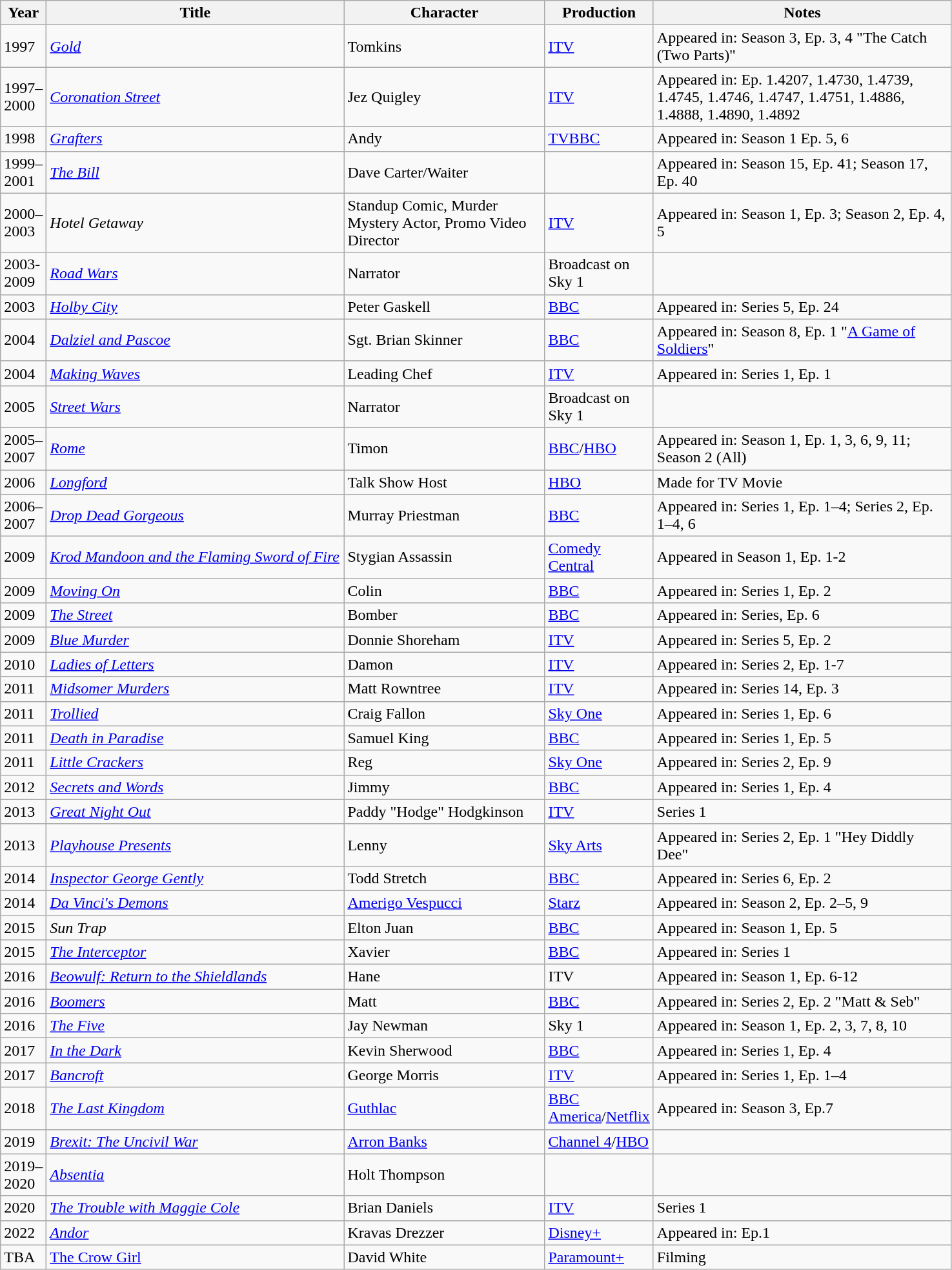<table class="wikitable">
<tr>
<th scope="col" width="40">Year</th>
<th scope="col" width="300">Title</th>
<th scope="col" width="200">Character</th>
<th scope="col" width="80">Production</th>
<th scope="col" width="300">Notes</th>
</tr>
<tr>
<td>1997</td>
<td><a href='#'><em>Gold</em></a></td>
<td>Tomkins</td>
<td><a href='#'>ITV</a></td>
<td>Appeared in: Season 3, Ep. 3, 4 "The Catch (Two Parts)"</td>
</tr>
<tr>
<td>1997–2000</td>
<td><em><a href='#'>Coronation Street</a></em></td>
<td>Jez Quigley</td>
<td><a href='#'>ITV</a></td>
<td>Appeared in: Ep. 1.4207, 1.4730, 1.4739, 1.4745, 1.4746, 1.4747, 1.4751, 1.4886, 1.4888, 1.4890, 1.4892</td>
</tr>
<tr>
<td>1998</td>
<td><em><a href='#'>Grafters</a></em></td>
<td>Andy</td>
<td><a href='#'>TVBBC</a></td>
<td>Appeared in: Season 1 Ep. 5, 6</td>
</tr>
<tr>
<td>1999–2001</td>
<td><em><a href='#'>The Bill</a></em></td>
<td>Dave Carter/Waiter</td>
<td></td>
<td>Appeared in: Season 15, Ep. 41; Season 17, Ep. 40</td>
</tr>
<tr>
<td>2000–2003</td>
<td><em>Hotel Getaway</em></td>
<td>Standup Comic, Murder Mystery Actor, Promo Video Director</td>
<td><a href='#'>ITV</a></td>
<td>Appeared in: Season 1, Ep. 3; Season 2, Ep. 4, 5</td>
</tr>
<tr>
<td>2003-2009</td>
<td><em><a href='#'>Road Wars</a></em></td>
<td>Narrator</td>
<td>Broadcast on Sky 1</td>
</tr>
<tr>
<td>2003</td>
<td><em><a href='#'>Holby City</a></em></td>
<td>Peter Gaskell</td>
<td><a href='#'>BBC</a></td>
<td>Appeared in: Series 5, Ep. 24</td>
</tr>
<tr>
<td>2004</td>
<td><em><a href='#'>Dalziel and Pascoe</a></em></td>
<td>Sgt. Brian Skinner</td>
<td><a href='#'>BBC</a></td>
<td>Appeared in: Season 8, Ep. 1 "<a href='#'>A Game of Soldiers</a>"</td>
</tr>
<tr>
<td>2004</td>
<td><em><a href='#'>Making Waves</a></em></td>
<td>Leading Chef</td>
<td><a href='#'>ITV</a></td>
<td>Appeared in: Series 1, Ep. 1</td>
</tr>
<tr>
<td>2005</td>
<td><em><a href='#'>Street Wars</a></em></td>
<td>Narrator</td>
<td>Broadcast on Sky 1</td>
</tr>
<tr>
<td>2005–2007</td>
<td><em><a href='#'>Rome</a></em></td>
<td>Timon</td>
<td><a href='#'>BBC</a>/<a href='#'>HBO</a></td>
<td>Appeared in: Season 1, Ep. 1, 3, 6, 9, 11; Season 2 (All)</td>
</tr>
<tr>
<td>2006</td>
<td><em><a href='#'>Longford</a></em></td>
<td>Talk Show Host</td>
<td><a href='#'>HBO</a></td>
<td>Made for TV Movie</td>
</tr>
<tr>
<td>2006–2007</td>
<td><em><a href='#'>Drop Dead Gorgeous</a></em></td>
<td>Murray Priestman</td>
<td><a href='#'>BBC</a></td>
<td>Appeared in: Series 1, Ep. 1–4; Series 2, Ep. 1–4, 6</td>
</tr>
<tr>
<td>2009</td>
<td><em><a href='#'>Krod Mandoon and the Flaming Sword of Fire</a></em></td>
<td>Stygian Assassin</td>
<td><a href='#'>Comedy Central</a></td>
<td>Appeared in Season 1, Ep. 1-2</td>
</tr>
<tr>
<td>2009</td>
<td><em><a href='#'>Moving On</a></em></td>
<td>Colin</td>
<td><a href='#'>BBC</a></td>
<td>Appeared in: Series 1, Ep. 2</td>
</tr>
<tr>
<td>2009</td>
<td><em><a href='#'>The Street</a></em></td>
<td>Bomber</td>
<td><a href='#'>BBC</a></td>
<td>Appeared in: Series, Ep. 6</td>
</tr>
<tr>
<td>2009</td>
<td><em><a href='#'>Blue Murder</a></em></td>
<td>Donnie Shoreham</td>
<td><a href='#'>ITV</a></td>
<td>Appeared in: Series 5, Ep. 2</td>
</tr>
<tr>
<td>2010</td>
<td><em><a href='#'>Ladies of Letters</a></em></td>
<td>Damon</td>
<td><a href='#'>ITV</a></td>
<td>Appeared in: Series 2, Ep. 1-7</td>
</tr>
<tr>
<td>2011</td>
<td><em><a href='#'>Midsomer Murders</a></em></td>
<td>Matt Rowntree</td>
<td><a href='#'>ITV</a></td>
<td>Appeared in: Series 14, Ep. 3</td>
</tr>
<tr>
<td>2011</td>
<td><em><a href='#'>Trollied</a></em></td>
<td>Craig Fallon</td>
<td><a href='#'>Sky One</a></td>
<td>Appeared in: Series 1, Ep. 6</td>
</tr>
<tr>
<td>2011</td>
<td><em><a href='#'>Death in Paradise</a></em></td>
<td>Samuel King</td>
<td><a href='#'>BBC</a></td>
<td>Appeared in: Series 1, Ep. 5</td>
</tr>
<tr>
<td>2011</td>
<td><em><a href='#'>Little Crackers</a></em></td>
<td>Reg</td>
<td><a href='#'>Sky One</a></td>
<td>Appeared in: Series 2, Ep. 9</td>
</tr>
<tr>
<td>2012</td>
<td><em><a href='#'>Secrets and Words</a></em></td>
<td>Jimmy</td>
<td><a href='#'>BBC</a></td>
<td>Appeared in: Series 1, Ep. 4</td>
</tr>
<tr>
<td>2013</td>
<td><em><a href='#'>Great Night Out</a></em></td>
<td>Paddy "Hodge" Hodgkinson</td>
<td><a href='#'>ITV</a></td>
<td>Series 1</td>
</tr>
<tr>
<td>2013</td>
<td><em><a href='#'>Playhouse Presents</a></em></td>
<td>Lenny</td>
<td><a href='#'>Sky Arts</a></td>
<td>Appeared in: Series 2, Ep. 1 "Hey Diddly Dee"</td>
</tr>
<tr>
<td>2014</td>
<td><em><a href='#'>Inspector George Gently</a></em></td>
<td>Todd Stretch</td>
<td><a href='#'>BBC</a></td>
<td>Appeared in: Series 6, Ep. 2</td>
</tr>
<tr>
<td>2014</td>
<td><em><a href='#'>Da Vinci's Demons</a></em></td>
<td><a href='#'>Amerigo Vespucci</a></td>
<td><a href='#'>Starz</a></td>
<td>Appeared in: Season 2, Ep. 2–5, 9</td>
</tr>
<tr>
<td>2015</td>
<td><em>Sun Trap</em></td>
<td>Elton Juan</td>
<td><a href='#'>BBC</a></td>
<td>Appeared in: Season 1, Ep. 5</td>
</tr>
<tr>
<td>2015</td>
<td><em><a href='#'>The Interceptor</a></em></td>
<td>Xavier</td>
<td><a href='#'>BBC</a></td>
<td>Appeared in: Series 1</td>
</tr>
<tr>
<td>2016</td>
<td><em><a href='#'>Beowulf: Return to the Shieldlands</a></em></td>
<td>Hane</td>
<td ITV Network>ITV</td>
<td>Appeared in: Season 1, Ep. 6-12</td>
</tr>
<tr>
<td>2016</td>
<td><em><a href='#'>Boomers</a></em></td>
<td>Matt</td>
<td><a href='#'>BBC</a></td>
<td>Appeared in: Series 2, Ep. 2 "Matt & Seb"</td>
</tr>
<tr>
<td>2016</td>
<td><em><a href='#'>The Five</a></em></td>
<td>Jay Newman</td>
<td>Sky 1</td>
<td>Appeared in: Season 1, Ep. 2, 3, 7, 8, 10</td>
</tr>
<tr>
<td>2017</td>
<td><em><a href='#'>In the Dark</a></em></td>
<td>Kevin Sherwood</td>
<td><a href='#'>BBC</a></td>
<td>Appeared in: Series 1, Ep. 4</td>
</tr>
<tr>
<td>2017</td>
<td><em><a href='#'>Bancroft</a></em></td>
<td>George Morris</td>
<td><a href='#'>ITV</a></td>
<td>Appeared in: Series 1, Ep. 1–4</td>
</tr>
<tr>
<td>2018</td>
<td><em><a href='#'>The Last Kingdom</a></em></td>
<td><a href='#'>Guthlac</a></td>
<td><a href='#'>BBC America</a>/<a href='#'>Netflix</a></td>
<td>Appeared in: Season 3, Ep.7</td>
</tr>
<tr>
<td>2019</td>
<td><em><a href='#'>Brexit: The Uncivil War</a></em></td>
<td><a href='#'>Arron Banks</a></td>
<td><a href='#'>Channel 4</a>/<a href='#'>HBO</a></td>
<td></td>
</tr>
<tr>
<td>2019–2020</td>
<td><em><a href='#'>Absentia</a></em></td>
<td>Holt Thompson</td>
<td></td>
</tr>
<tr>
<td>2020</td>
<td><em><a href='#'>The Trouble with Maggie Cole</a></em></td>
<td>Brian Daniels</td>
<td><a href='#'>ITV</a></td>
<td>Series 1</td>
</tr>
<tr>
<td>2022</td>
<td><em><a href='#'>Andor</a></td>
<td>Kravas Drezzer</td>
<td><a href='#'>Disney+</a></td>
<td>Appeared in: Ep.1</td>
</tr>
<tr>
<td>TBA</td>
<td></em><a href='#'>The Crow Girl</a><em></td>
<td>David White</td>
<td><a href='#'>Paramount+</a></td>
<td>Filming</td>
</tr>
</table>
